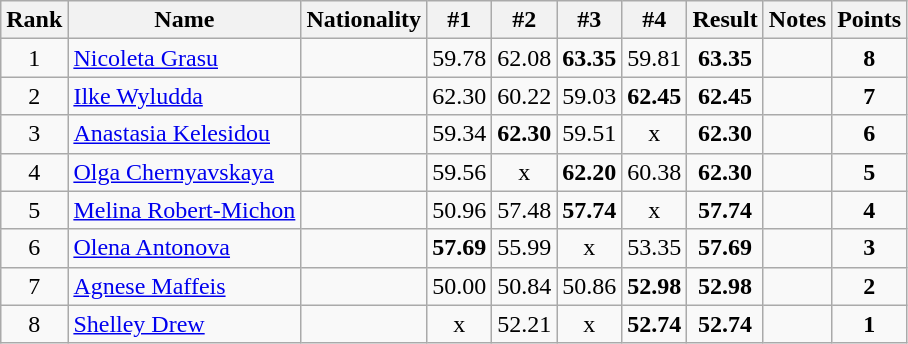<table class="wikitable sortable" style="text-align:center">
<tr>
<th>Rank</th>
<th>Name</th>
<th>Nationality</th>
<th>#1</th>
<th>#2</th>
<th>#3</th>
<th>#4</th>
<th>Result</th>
<th>Notes</th>
<th>Points</th>
</tr>
<tr>
<td>1</td>
<td align=left><a href='#'>Nicoleta Grasu</a></td>
<td align=left></td>
<td>59.78</td>
<td>62.08</td>
<td><strong>63.35</strong></td>
<td>59.81</td>
<td><strong>63.35</strong></td>
<td></td>
<td><strong>8</strong></td>
</tr>
<tr>
<td>2</td>
<td align=left><a href='#'>Ilke Wyludda</a></td>
<td align=left></td>
<td>62.30</td>
<td>60.22</td>
<td>59.03</td>
<td><strong>62.45</strong></td>
<td><strong>62.45</strong></td>
<td></td>
<td><strong>7</strong></td>
</tr>
<tr>
<td>3</td>
<td align=left><a href='#'>Anastasia Kelesidou</a></td>
<td align=left></td>
<td>59.34</td>
<td><strong>62.30</strong></td>
<td>59.51</td>
<td>x</td>
<td><strong>62.30</strong></td>
<td></td>
<td><strong>6</strong></td>
</tr>
<tr>
<td>4</td>
<td align=left><a href='#'>Olga Chernyavskaya</a></td>
<td align=left></td>
<td>59.56</td>
<td>x</td>
<td><strong>62.20</strong></td>
<td>60.38</td>
<td><strong>62.30</strong></td>
<td></td>
<td><strong>5</strong></td>
</tr>
<tr>
<td>5</td>
<td align=left><a href='#'>Melina Robert-Michon</a></td>
<td align=left></td>
<td>50.96</td>
<td>57.48</td>
<td><strong>57.74</strong></td>
<td>x</td>
<td><strong>57.74</strong></td>
<td></td>
<td><strong>4</strong></td>
</tr>
<tr>
<td>6</td>
<td align=left><a href='#'>Olena Antonova</a></td>
<td align=left></td>
<td><strong>57.69</strong></td>
<td>55.99</td>
<td>x</td>
<td>53.35</td>
<td><strong>57.69</strong></td>
<td></td>
<td><strong>3</strong></td>
</tr>
<tr>
<td>7</td>
<td align=left><a href='#'>Agnese Maffeis</a></td>
<td align=left></td>
<td>50.00</td>
<td>50.84</td>
<td>50.86</td>
<td><strong>52.98</strong></td>
<td><strong>52.98</strong></td>
<td></td>
<td><strong>2</strong></td>
</tr>
<tr>
<td>8</td>
<td align=left><a href='#'>Shelley Drew</a></td>
<td align=left></td>
<td>x</td>
<td>52.21</td>
<td>x</td>
<td><strong>52.74</strong></td>
<td><strong>52.74</strong></td>
<td></td>
<td><strong>1</strong></td>
</tr>
</table>
